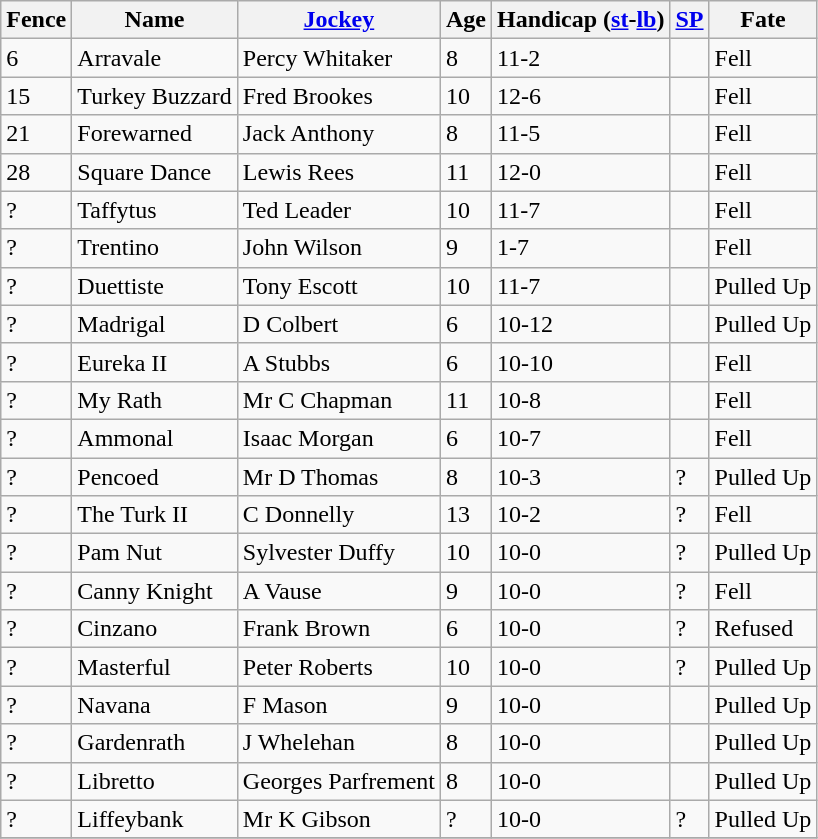<table class="wikitable sortable">
<tr>
<th>Fence</th>
<th>Name</th>
<th><a href='#'>Jockey</a></th>
<th>Age</th>
<th>Handicap (<a href='#'>st</a>-<a href='#'>lb</a>)</th>
<th><a href='#'>SP</a></th>
<th>Fate</th>
</tr>
<tr>
<td>6</td>
<td>Arravale</td>
<td>Percy Whitaker</td>
<td>8</td>
<td>11-2</td>
<td></td>
<td>Fell</td>
</tr>
<tr>
<td>15</td>
<td>Turkey Buzzard</td>
<td>Fred Brookes</td>
<td>10</td>
<td>12-6</td>
<td></td>
<td>Fell</td>
</tr>
<tr>
<td>21</td>
<td>Forewarned</td>
<td>Jack Anthony</td>
<td>8</td>
<td>11-5</td>
<td></td>
<td>Fell</td>
</tr>
<tr>
<td>28</td>
<td>Square Dance</td>
<td>Lewis Rees</td>
<td>11</td>
<td>12-0</td>
<td></td>
<td>Fell</td>
</tr>
<tr>
<td>?</td>
<td>Taffytus</td>
<td>Ted Leader</td>
<td>10</td>
<td>11-7</td>
<td></td>
<td>Fell</td>
</tr>
<tr>
<td>?</td>
<td>Trentino</td>
<td>John Wilson</td>
<td>9</td>
<td>1-7</td>
<td></td>
<td>Fell</td>
</tr>
<tr>
<td>?</td>
<td>Duettiste</td>
<td>Tony Escott</td>
<td>10</td>
<td>11-7</td>
<td></td>
<td>Pulled Up</td>
</tr>
<tr>
<td>?</td>
<td>Madrigal</td>
<td>D Colbert</td>
<td>6</td>
<td>10-12</td>
<td></td>
<td>Pulled Up</td>
</tr>
<tr>
<td>?</td>
<td>Eureka II</td>
<td>A Stubbs</td>
<td>6</td>
<td>10-10</td>
<td></td>
<td>Fell</td>
</tr>
<tr>
<td>?</td>
<td>My Rath</td>
<td>Mr C Chapman</td>
<td>11</td>
<td>10-8</td>
<td></td>
<td>Fell</td>
</tr>
<tr>
<td>?</td>
<td>Ammonal</td>
<td>Isaac Morgan</td>
<td>6</td>
<td>10-7</td>
<td></td>
<td>Fell</td>
</tr>
<tr>
<td>?</td>
<td>Pencoed</td>
<td>Mr D Thomas</td>
<td>8</td>
<td>10-3</td>
<td>?</td>
<td>Pulled Up</td>
</tr>
<tr>
<td>?</td>
<td>The Turk II</td>
<td>C Donnelly</td>
<td>13</td>
<td>10-2</td>
<td>?</td>
<td>Fell</td>
</tr>
<tr>
<td>?</td>
<td>Pam Nut</td>
<td>Sylvester Duffy</td>
<td>10</td>
<td>10-0</td>
<td>?</td>
<td>Pulled Up</td>
</tr>
<tr>
<td>?</td>
<td>Canny Knight</td>
<td>A Vause</td>
<td>9</td>
<td>10-0</td>
<td>?</td>
<td>Fell</td>
</tr>
<tr>
<td>?</td>
<td>Cinzano</td>
<td>Frank Brown</td>
<td>6</td>
<td>10-0</td>
<td>?</td>
<td>Refused</td>
</tr>
<tr>
<td>?</td>
<td>Masterful</td>
<td>Peter Roberts</td>
<td>10</td>
<td>10-0</td>
<td>?</td>
<td>Pulled Up</td>
</tr>
<tr>
<td>?</td>
<td>Navana</td>
<td>F Mason</td>
<td>9</td>
<td>10-0</td>
<td></td>
<td>Pulled Up</td>
</tr>
<tr>
<td>?</td>
<td>Gardenrath</td>
<td>J Whelehan</td>
<td>8</td>
<td>10-0</td>
<td></td>
<td>Pulled Up</td>
</tr>
<tr>
<td>?</td>
<td>Libretto</td>
<td>Georges Parfrement</td>
<td>8</td>
<td>10-0</td>
<td></td>
<td>Pulled Up</td>
</tr>
<tr>
<td>?</td>
<td>Liffeybank</td>
<td>Mr K Gibson</td>
<td>?</td>
<td>10-0</td>
<td>?</td>
<td>Pulled Up</td>
</tr>
<tr>
</tr>
</table>
